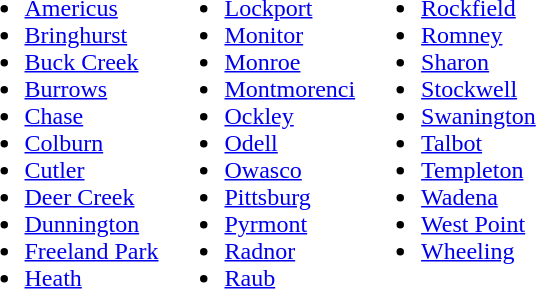<table>
<tr ---- valign="top">
<td><br><ul><li><a href='#'>Americus</a></li><li><a href='#'>Bringhurst</a></li><li><a href='#'>Buck Creek</a></li><li><a href='#'>Burrows</a></li><li><a href='#'>Chase</a></li><li><a href='#'>Colburn</a></li><li><a href='#'>Cutler</a></li><li><a href='#'>Deer Creek</a></li><li><a href='#'>Dunnington</a></li><li><a href='#'>Freeland Park</a></li><li><a href='#'>Heath</a></li></ul></td>
<td><br><ul><li><a href='#'>Lockport</a></li><li><a href='#'>Monitor</a></li><li><a href='#'>Monroe</a></li><li><a href='#'>Montmorenci</a></li><li><a href='#'>Ockley</a></li><li><a href='#'>Odell</a></li><li><a href='#'>Owasco</a></li><li><a href='#'>Pittsburg</a></li><li><a href='#'>Pyrmont</a></li><li><a href='#'>Radnor</a></li><li><a href='#'>Raub</a></li></ul></td>
<td><br><ul><li><a href='#'>Rockfield</a></li><li><a href='#'>Romney</a></li><li><a href='#'>Sharon</a></li><li><a href='#'>Stockwell</a></li><li><a href='#'>Swanington</a></li><li><a href='#'>Talbot</a></li><li><a href='#'>Templeton</a></li><li><a href='#'>Wadena</a></li><li><a href='#'>West Point</a></li><li><a href='#'>Wheeling</a></li></ul></td>
</tr>
</table>
